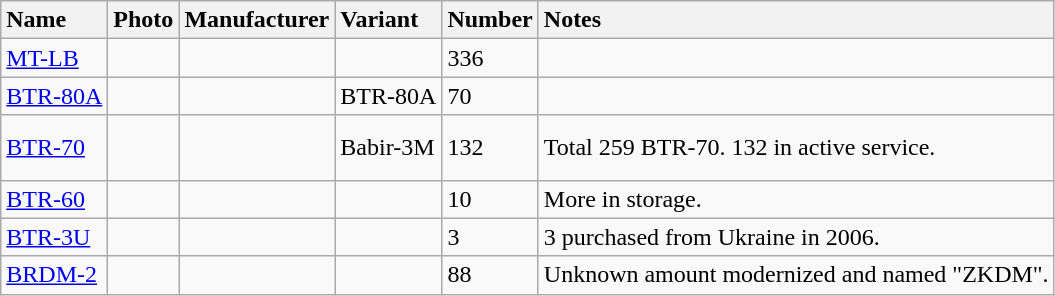<table class="wikitable">
<tr>
<th style="text-align:left;">Name</th>
<th style="text-align:left;">Photo</th>
<th style="text-align:left;">Manufacturer</th>
<th style="text-align:left;">Variant</th>
<th style="text-align:left;">Number</th>
<th style="text-align:left;">Notes</th>
</tr>
<tr>
<td><a href='#'>MT-LB</a></td>
<td></td>
<td></td>
<td></td>
<td>336</td>
<td></td>
</tr>
<tr>
<td><a href='#'>BTR-80A</a></td>
<td></td>
<td> <br></td>
<td>BTR-80A</td>
<td>70</td>
<td></td>
</tr>
<tr>
<td><a href='#'>BTR-70</a></td>
<td></td>
<td><br><br></td>
<td>Babir-3M</td>
<td>132</td>
<td>Total 259 BTR-70. 132 in active service.</td>
</tr>
<tr>
<td><a href='#'>BTR-60</a></td>
<td></td>
<td></td>
<td></td>
<td>10</td>
<td>More in storage.</td>
</tr>
<tr>
<td><a href='#'>BTR-3U</a></td>
<td></td>
<td></td>
<td></td>
<td>3</td>
<td>3 purchased from Ukraine in 2006.</td>
</tr>
<tr>
<td><a href='#'>BRDM-2</a></td>
<td></td>
<td></td>
<td></td>
<td>88</td>
<td>Unknown amount modernized and named "ZKDM".</td>
</tr>
</table>
